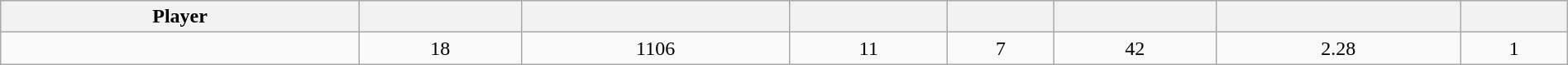<table class="wikitable sortable" style="width:100%;">
<tr style="text-align:center; background:#ddd;">
<th>Player</th>
<th></th>
<th></th>
<th></th>
<th></th>
<th></th>
<th></th>
<th></th>
</tr>
<tr align=center>
<td></td>
<td>18</td>
<td>1106</td>
<td>11</td>
<td>7</td>
<td>42</td>
<td>2.28</td>
<td>1</td>
</tr>
</table>
